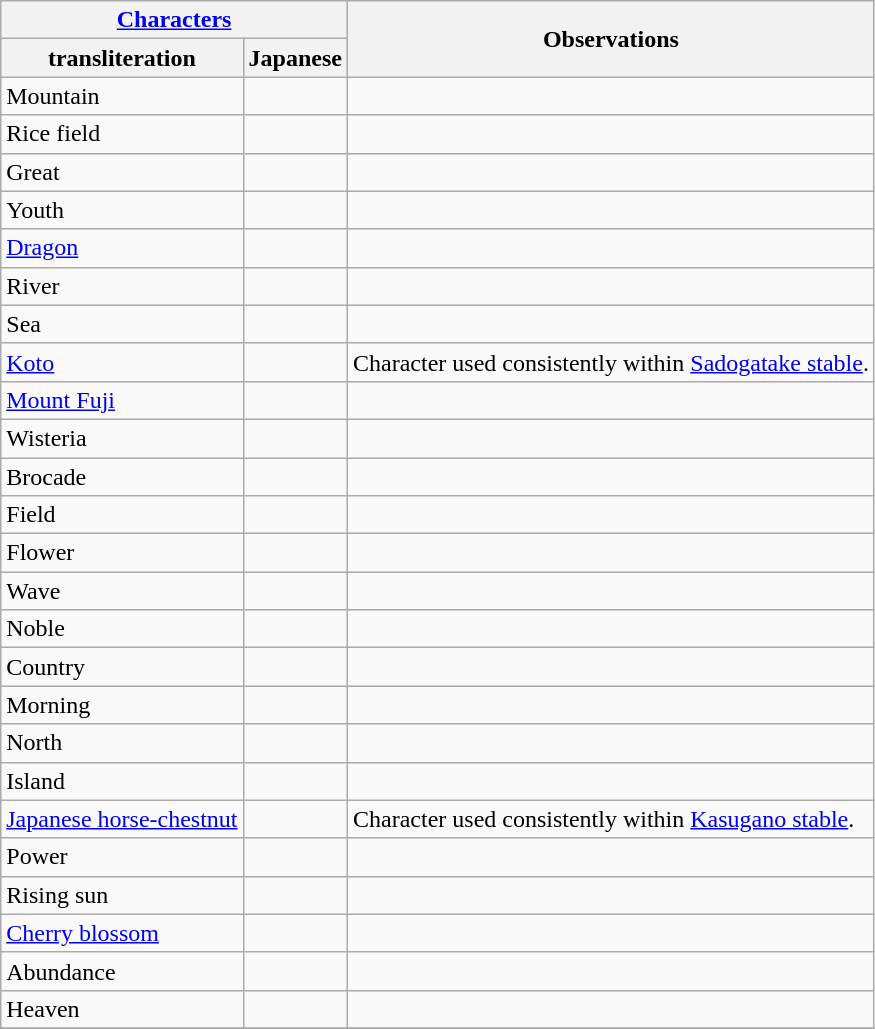<table class="wikitable">
<tr>
<th colspan="2"><a href='#'>Characters</a></th>
<th rowspan="2">Observations</th>
</tr>
<tr>
<th> transliteration</th>
<th>Japanese</th>
</tr>
<tr>
<td>Mountain</td>
<td></td>
<td></td>
</tr>
<tr>
<td>Rice field</td>
<td></td>
<td></td>
</tr>
<tr>
<td>Great</td>
<td></td>
<td></td>
</tr>
<tr>
<td>Youth</td>
<td></td>
<td></td>
</tr>
<tr>
<td><a href='#'>Dragon</a></td>
<td></td>
<td></td>
</tr>
<tr>
<td>River</td>
<td></td>
<td></td>
</tr>
<tr>
<td>Sea</td>
<td></td>
<td></td>
</tr>
<tr>
<td><a href='#'>Koto</a></td>
<td></td>
<td>Character used consistently within <a href='#'>Sadogatake stable</a>.</td>
</tr>
<tr>
<td><a href='#'>Mount Fuji</a></td>
<td></td>
<td></td>
</tr>
<tr>
<td>Wisteria</td>
<td></td>
<td></td>
</tr>
<tr>
<td>Brocade</td>
<td></td>
<td></td>
</tr>
<tr>
<td>Field</td>
<td></td>
<td></td>
</tr>
<tr>
<td>Flower</td>
<td></td>
<td></td>
</tr>
<tr>
<td>Wave</td>
<td></td>
<td></td>
</tr>
<tr>
<td>Noble</td>
<td></td>
<td></td>
</tr>
<tr>
<td>Country</td>
<td></td>
<td></td>
</tr>
<tr>
<td>Morning</td>
<td></td>
<td></td>
</tr>
<tr>
<td>North</td>
<td></td>
<td></td>
</tr>
<tr>
<td>Island</td>
<td></td>
<td></td>
</tr>
<tr>
<td><a href='#'>Japanese horse-chestnut</a></td>
<td></td>
<td>Character used consistently within <a href='#'>Kasugano stable</a>.</td>
</tr>
<tr>
<td>Power</td>
<td></td>
<td></td>
</tr>
<tr>
<td>Rising sun</td>
<td></td>
<td></td>
</tr>
<tr>
<td><a href='#'>Cherry blossom</a></td>
<td></td>
<td></td>
</tr>
<tr>
<td>Abundance</td>
<td></td>
<td></td>
</tr>
<tr>
<td>Heaven</td>
<td></td>
<td></td>
</tr>
<tr>
</tr>
</table>
